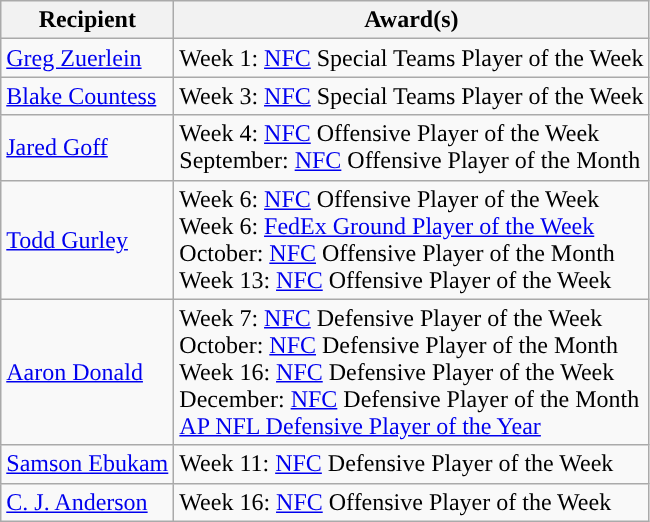<table class="wikitable">
<tr>
<th>Recipient</th>
<th>Award(s)</th>
</tr>
<tr>
<td><a href='#'>Greg Zuerlein</a></td>
<td>Week 1: <a href='#'>NFC</a> Special Teams Player of the Week</td>
</tr>
<tr>
<td><a href='#'>Blake Countess</a></td>
<td>Week 3: <a href='#'>NFC</a> Special Teams Player of the Week</td>
</tr>
<tr>
<td><a href='#'>Jared Goff</a></td>
<td>Week 4: <a href='#'>NFC</a> Offensive Player of the Week <br> September: <a href='#'>NFC</a> Offensive Player of the Month</td>
</tr>
<tr>
<td><a href='#'>Todd Gurley</a></td>
<td>Week 6: <a href='#'>NFC</a> Offensive Player of the Week <br> Week 6: <a href='#'>FedEx Ground Player of the Week</a> <br> October: <a href='#'>NFC</a> Offensive Player of the Month <br> Week 13: <a href='#'>NFC</a> Offensive Player of the Week</td>
</tr>
<tr>
<td><a href='#'>Aaron Donald</a></td>
<td>Week 7: <a href='#'>NFC</a> Defensive Player of the Week <br> October: <a href='#'>NFC</a> Defensive Player of the Month <br> Week 16: <a href='#'>NFC</a> Defensive Player of the Week <br> December: <a href='#'>NFC</a> Defensive Player of the Month <br> <a href='#'>AP NFL Defensive Player of the Year</a></td>
</tr>
<tr>
<td><a href='#'>Samson Ebukam</a></td>
<td>Week 11: <a href='#'>NFC</a> Defensive Player of the Week</td>
</tr>
<tr>
<td><a href='#'>C. J. Anderson</a></td>
<td>Week 16: <a href='#'>NFC</a> Offensive Player of the Week</td>
</tr>
</table>
